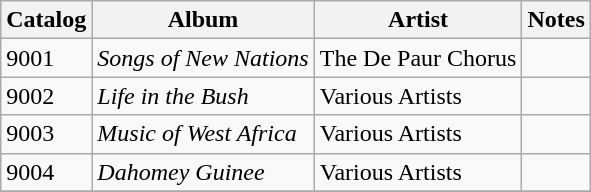<table class="wikitable sortable">
<tr>
<th>Catalog</th>
<th>Album</th>
<th>Artist</th>
<th>Notes</th>
</tr>
<tr>
<td>9001</td>
<td><em>Songs of New Nations</em></td>
<td>The De Paur Chorus</td>
<td></td>
</tr>
<tr>
<td>9002</td>
<td><em>Life in the Bush</em></td>
<td>Various Artists</td>
<td></td>
</tr>
<tr>
<td>9003</td>
<td><em>Music of West Africa</em></td>
<td>Various Artists</td>
<td></td>
</tr>
<tr>
<td>9004</td>
<td><em>Dahomey Guinee</em></td>
<td>Various Artists</td>
<td></td>
</tr>
<tr>
</tr>
</table>
